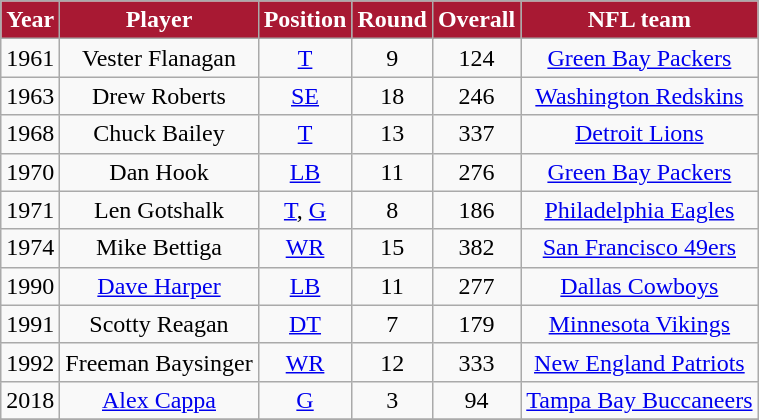<table class="wikitable">
<tr align="center" style="background:#A81933;color:#FFFFFF;">
<td><strong>Year</strong></td>
<td><strong>Player</strong></td>
<td><strong>Position</strong></td>
<td><strong>Round</strong></td>
<td><strong>Overall</strong></td>
<td><strong>NFL team</strong></td>
</tr>
<tr align="center" bgcolor="">
<td>1961</td>
<td>Vester Flanagan</td>
<td><a href='#'>T</a></td>
<td>9</td>
<td>124</td>
<td><a href='#'>Green Bay Packers</a></td>
</tr>
<tr align="center" bgcolor="">
<td>1963</td>
<td>Drew Roberts</td>
<td><a href='#'>SE</a></td>
<td>18</td>
<td>246</td>
<td><a href='#'>Washington Redskins</a></td>
</tr>
<tr align="center" bgcolor="">
<td>1968</td>
<td>Chuck Bailey</td>
<td><a href='#'>T</a></td>
<td>13</td>
<td>337</td>
<td><a href='#'>Detroit Lions</a></td>
</tr>
<tr align="center" bgcolor="">
<td>1970</td>
<td>Dan Hook</td>
<td><a href='#'>LB</a></td>
<td>11</td>
<td>276</td>
<td><a href='#'>Green Bay Packers</a></td>
</tr>
<tr align="center" bgcolor="">
<td>1971</td>
<td>Len Gotshalk</td>
<td><a href='#'>T</a>, <a href='#'>G</a></td>
<td>8</td>
<td>186</td>
<td><a href='#'>Philadelphia Eagles</a></td>
</tr>
<tr align="center" bgcolor="">
<td>1974</td>
<td>Mike Bettiga</td>
<td><a href='#'>WR</a></td>
<td>15</td>
<td>382</td>
<td><a href='#'>San Francisco 49ers</a></td>
</tr>
<tr align="center" bgcolor="">
<td>1990</td>
<td><a href='#'>Dave Harper</a></td>
<td><a href='#'>LB</a></td>
<td>11</td>
<td>277</td>
<td><a href='#'>Dallas Cowboys</a></td>
</tr>
<tr align="center" bgcolor="">
<td>1991</td>
<td>Scotty Reagan</td>
<td><a href='#'>DT</a></td>
<td>7</td>
<td>179</td>
<td><a href='#'>Minnesota Vikings</a></td>
</tr>
<tr align="center" bgcolor="">
<td>1992</td>
<td>Freeman Baysinger</td>
<td><a href='#'>WR</a></td>
<td>12</td>
<td>333</td>
<td><a href='#'>New England Patriots</a></td>
</tr>
<tr align="center" bgcolor="">
<td>2018</td>
<td><a href='#'>Alex Cappa</a></td>
<td><a href='#'>G</a></td>
<td>3</td>
<td>94</td>
<td><a href='#'>Tampa Bay Buccaneers</a></td>
</tr>
<tr>
</tr>
</table>
